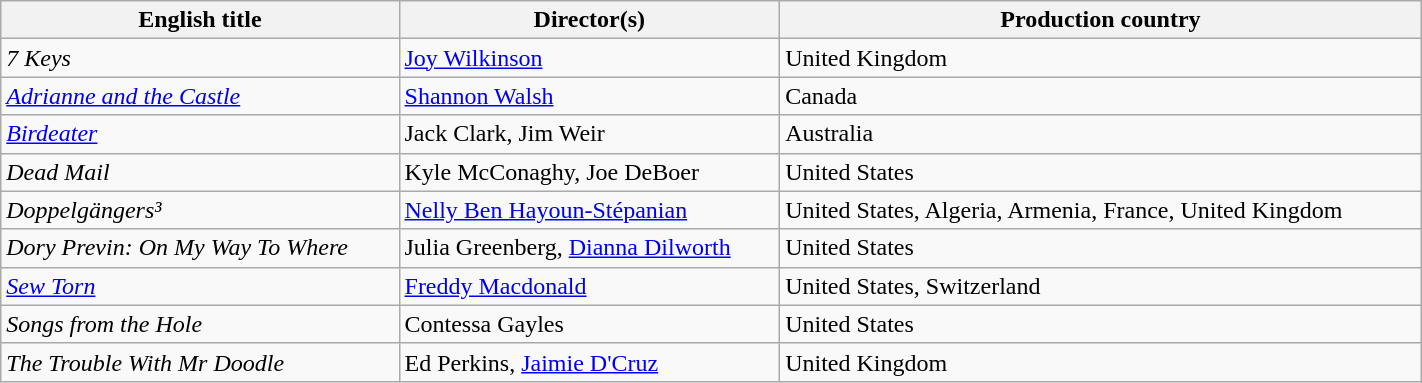<table class="wikitable plainrowheaders" style="width:75%; margin-bottom:4px">
<tr>
<th scope="col">English title</th>
<th scope="col">Director(s)</th>
<th scope="col">Production country</th>
</tr>
<tr>
<td scope="row"><em>7 Keys</em></td>
<td><a href='#'>Joy Wilkinson</a></td>
<td>United Kingdom</td>
</tr>
<tr>
<td scope="row"><em><a href='#'>Adrianne and the Castle</a></em></td>
<td><a href='#'>Shannon Walsh</a></td>
<td>Canada</td>
</tr>
<tr>
<td scope="row"><em><a href='#'>Birdeater</a></em></td>
<td>Jack Clark, Jim Weir</td>
<td>Australia</td>
</tr>
<tr>
<td scope="row"><em>Dead Mail</em></td>
<td>Kyle McConaghy, Joe DeBoer</td>
<td>United States</td>
</tr>
<tr>
<td scope="row"><em>Doppelgängers³</em></td>
<td><a href='#'>Nelly Ben Hayoun-Stépanian</a></td>
<td>United States, Algeria, Armenia, France, United Kingdom</td>
</tr>
<tr>
<td scope="row"><em>Dory Previn: On My Way To Where</em></td>
<td>Julia Greenberg, <a href='#'>Dianna Dilworth</a></td>
<td>United States</td>
</tr>
<tr>
<td scope="row"><em><a href='#'>Sew Torn</a></em></td>
<td><a href='#'>Freddy Macdonald</a></td>
<td>United States, Switzerland</td>
</tr>
<tr>
<td scope="row"><em>Songs from the Hole</em></td>
<td>Contessa Gayles</td>
<td>United States</td>
</tr>
<tr>
<td scope="row"><em>The Trouble With Mr Doodle</em></td>
<td>Ed Perkins, <a href='#'>Jaimie D'Cruz</a></td>
<td>United Kingdom</td>
</tr>
</table>
